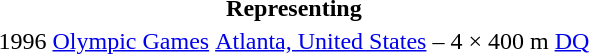<table>
<tr>
<th colspan="6">Representing </th>
</tr>
<tr>
<td>1996</td>
<td><a href='#'>Olympic Games</a></td>
<td><a href='#'>Atlanta, United States</a></td>
<td>–</td>
<td>4 × 400 m</td>
<td><a href='#'>DQ</a></td>
</tr>
<tr>
</tr>
</table>
